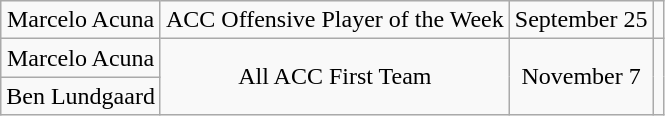<table class="wikitable sortable" style="text-align: center">
<tr>
<td>Marcelo Acuna</td>
<td>ACC Offensive Player of the Week</td>
<td>September 25</td>
<td></td>
</tr>
<tr>
<td>Marcelo Acuna</td>
<td rowspan="2">All ACC First Team</td>
<td rowspan="2">November 7</td>
<td rowspan="2"></td>
</tr>
<tr>
<td>Ben Lundgaard</td>
</tr>
</table>
